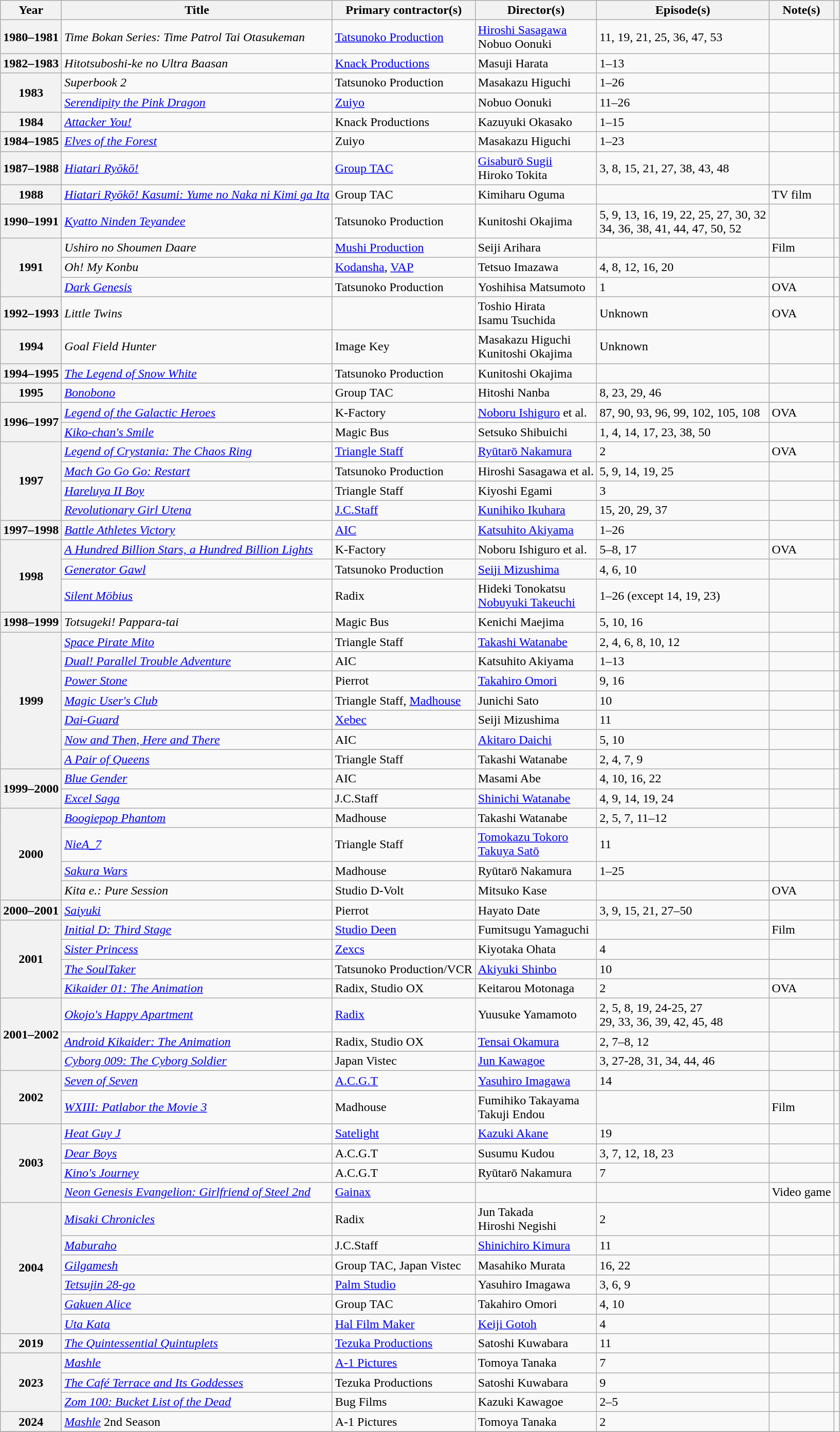<table role="presentation" class="wikitable mw-collapsible mw-collapsed plainrowheaders">
<tr>
<th scope="col" class="unsortable">Year</th>
<th scope="col">Title</th>
<th scope="col">Primary contractor(s)</th>
<th scope="col">Director(s)</th>
<th scope="col" class="unsortable">Episode(s)</th>
<th scope="col" class="unsortable">Note(s)</th>
<th scope="col" class="unsortable"></th>
</tr>
<tr>
<th scope="row">1980–1981</th>
<td><em>Time Bokan Series: Time Patrol Tai Otasukeman</em></td>
<td><a href='#'>Tatsunoko Production</a></td>
<td><a href='#'>Hiroshi Sasagawa</a><br>Nobuo Oonuki</td>
<td>11, 19, 21, 25, 36, 47, 53</td>
<td></td>
<td></td>
</tr>
<tr>
<th scope="row">1982–1983</th>
<td><em>Hitotsuboshi-ke no Ultra Baasan</em></td>
<td><a href='#'>Knack Productions</a></td>
<td>Masuji Harata</td>
<td>1–13</td>
<td></td>
<td></td>
</tr>
<tr>
<th scope="row" rowspan="2">1983</th>
<td><em>Superbook 2</em></td>
<td>Tatsunoko Production</td>
<td>Masakazu Higuchi</td>
<td>1–26</td>
<td></td>
<td></td>
</tr>
<tr>
<td><em><a href='#'>Serendipity the Pink Dragon</a></em></td>
<td><a href='#'>Zuiyo</a></td>
<td>Nobuo Oonuki</td>
<td>11–26</td>
<td></td>
<td></td>
</tr>
<tr>
<th scope="row">1984</th>
<td><em><a href='#'>Attacker You!</a></em></td>
<td>Knack Productions</td>
<td>Kazuyuki Okasako</td>
<td>1–15</td>
<td></td>
<td></td>
</tr>
<tr>
<th scope="row">1984–1985</th>
<td><em><a href='#'>Elves of the Forest</a></em></td>
<td>Zuiyo</td>
<td>Masakazu Higuchi</td>
<td>1–23</td>
<td></td>
<td></td>
</tr>
<tr>
<th scope="row">1987–1988</th>
<td><em><a href='#'>Hiatari Ryōkō!</a></em></td>
<td><a href='#'>Group TAC</a></td>
<td><a href='#'>Gisaburō Sugii</a><br>Hiroko Tokita</td>
<td>3, 8, 15, 21, 27, 38, 43, 48</td>
<td></td>
<td></td>
</tr>
<tr>
<th scope="row">1988</th>
<td><em><a href='#'>Hiatari Ryōkō! Kasumi: Yume no Naka ni Kimi ga Ita</a></em></td>
<td>Group TAC</td>
<td>Kimiharu Oguma</td>
<td></td>
<td>TV film</td>
<td></td>
</tr>
<tr>
<th scope="row">1990–1991</th>
<td><em><a href='#'>Kyatto Ninden Teyandee</a></em></td>
<td>Tatsunoko Production</td>
<td>Kunitoshi Okajima</td>
<td>5, 9, 13, 16, 19, 22, 25, 27, 30, 32<br>34, 36, 38, 41, 44, 47, 50, 52</td>
<td></td>
<td></td>
</tr>
<tr>
<th scope="row" rowspan="3">1991</th>
<td><em>Ushiro no Shoumen Daare</em></td>
<td><a href='#'>Mushi Production</a></td>
<td>Seiji Arihara</td>
<td></td>
<td>Film</td>
<td></td>
</tr>
<tr>
<td><em>Oh! My Konbu</em></td>
<td><a href='#'>Kodansha</a>, <a href='#'>VAP</a></td>
<td>Tetsuo Imazawa</td>
<td>4, 8, 12, 16, 20</td>
<td></td>
<td></td>
</tr>
<tr>
<td><em><a href='#'>Dark Genesis</a></em></td>
<td>Tatsunoko Production</td>
<td>Yoshihisa Matsumoto</td>
<td>1</td>
<td>OVA</td>
<td></td>
</tr>
<tr>
<th scope="row">1992–1993</th>
<td><em>Little Twins</em></td>
<td></td>
<td>Toshio Hirata<br>Isamu Tsuchida</td>
<td>Unknown</td>
<td>OVA</td>
<td></td>
</tr>
<tr>
<th scope="row">1994</th>
<td><em>Goal Field Hunter</em></td>
<td>Image Key</td>
<td>Masakazu Higuchi<br>Kunitoshi Okajima</td>
<td>Unknown</td>
<td></td>
<td></td>
</tr>
<tr>
<th scope="row">1994–1995</th>
<td><em><a href='#'>The Legend of Snow White</a></em></td>
<td>Tatsunoko Production</td>
<td>Kunitoshi Okajima</td>
<td></td>
<td></td>
<td></td>
</tr>
<tr>
<th scope="row">1995</th>
<td><em><a href='#'>Bonobono</a></em></td>
<td>Group TAC</td>
<td>Hitoshi Nanba</td>
<td>8, 23, 29, 46</td>
<td></td>
<td></td>
</tr>
<tr>
<th scope="row" rowspan="2">1996–1997</th>
<td><em><a href='#'>Legend of the Galactic Heroes</a></em></td>
<td>K-Factory</td>
<td><a href='#'>Noboru Ishiguro</a> et al.</td>
<td>87, 90, 93, 96, 99, 102, 105, 108</td>
<td>OVA</td>
<td></td>
</tr>
<tr>
<td><em><a href='#'>Kiko-chan's Smile</a></em></td>
<td>Magic Bus</td>
<td>Setsuko Shibuichi</td>
<td>1, 4, 14, 17, 23, 38, 50</td>
<td></td>
<td></td>
</tr>
<tr>
<th scope="row" rowspan="4">1997</th>
<td><em><a href='#'>Legend of Crystania: The Chaos Ring</a></em></td>
<td><a href='#'>Triangle Staff</a></td>
<td><a href='#'>Ryūtarō Nakamura</a></td>
<td>2</td>
<td>OVA</td>
<td></td>
</tr>
<tr>
<td><em><a href='#'>Mach Go Go Go: Restart</a></em></td>
<td>Tatsunoko Production</td>
<td>Hiroshi Sasagawa et al.</td>
<td>5, 9, 14, 19, 25</td>
<td></td>
<td></td>
</tr>
<tr>
<td><em><a href='#'>Hareluya II Boy</a></em></td>
<td>Triangle Staff</td>
<td>Kiyoshi Egami</td>
<td>3</td>
<td></td>
<td></td>
</tr>
<tr>
<td><em><a href='#'>Revolutionary Girl Utena</a></em></td>
<td><a href='#'>J.C.Staff</a></td>
<td><a href='#'>Kunihiko Ikuhara</a></td>
<td>15, 20, 29, 37</td>
<td></td>
<td></td>
</tr>
<tr>
<th scope="row">1997–1998</th>
<td><em><a href='#'>Battle Athletes Victory</a></em></td>
<td><a href='#'>AIC</a></td>
<td><a href='#'>Katsuhito Akiyama</a></td>
<td>1–26</td>
<td></td>
<td></td>
</tr>
<tr>
<th scope="row" rowspan="3">1998</th>
<td><em><a href='#'>A Hundred Billion Stars, a Hundred Billion Lights</a></em></td>
<td>K-Factory</td>
<td>Noboru Ishiguro et al.</td>
<td>5–8, 17</td>
<td>OVA</td>
<td></td>
</tr>
<tr>
<td><em><a href='#'>Generator Gawl</a></em></td>
<td>Tatsunoko Production</td>
<td><a href='#'>Seiji Mizushima</a></td>
<td>4, 6, 10</td>
<td></td>
<td></td>
</tr>
<tr>
<td><em><a href='#'>Silent Möbius</a></em></td>
<td>Radix</td>
<td>Hideki Tonokatsu<br><a href='#'>Nobuyuki Takeuchi</a></td>
<td>1–26 (except 14, 19, 23)</td>
<td></td>
<td></td>
</tr>
<tr>
<th scope="row">1998–1999</th>
<td><em>Totsugeki! Pappara-tai</em></td>
<td>Magic Bus</td>
<td>Kenichi Maejima</td>
<td>5, 10, 16</td>
<td></td>
<td></td>
</tr>
<tr>
<th scope="row" rowspan = "7">1999</th>
<td><em><a href='#'>Space Pirate Mito</a></em></td>
<td>Triangle Staff</td>
<td><a href='#'>Takashi Watanabe</a></td>
<td>2, 4, 6, 8, 10, 12</td>
<td></td>
<td></td>
</tr>
<tr>
<td><em><a href='#'>Dual! Parallel Trouble Adventure</a></em></td>
<td>AIC</td>
<td>Katsuhito Akiyama</td>
<td>1–13</td>
<td></td>
<td></td>
</tr>
<tr>
<td><em><a href='#'>Power Stone</a></em></td>
<td>Pierrot</td>
<td><a href='#'>Takahiro Omori</a></td>
<td>9, 16</td>
<td></td>
<td></td>
</tr>
<tr>
<td><em><a href='#'>Magic User's Club</a></em></td>
<td>Triangle Staff, <a href='#'>Madhouse</a></td>
<td>Junichi Sato</td>
<td>10</td>
<td></td>
<td></td>
</tr>
<tr>
<td><em><a href='#'>Dai-Guard</a></em></td>
<td><a href='#'>Xebec</a></td>
<td>Seiji Mizushima</td>
<td>11</td>
<td></td>
<td></td>
</tr>
<tr>
<td><em><a href='#'>Now and Then, Here and There</a></em></td>
<td>AIC</td>
<td><a href='#'>Akitaro Daichi</a></td>
<td>5, 10</td>
<td></td>
<td></td>
</tr>
<tr>
<td><em><a href='#'>A Pair of Queens</a></em></td>
<td>Triangle Staff</td>
<td>Takashi Watanabe</td>
<td>2, 4, 7, 9</td>
<td></td>
<td></td>
</tr>
<tr>
<th scope="row" rowspan="2">1999–2000</th>
<td><em><a href='#'>Blue Gender</a></em></td>
<td>AIC</td>
<td>Masami Abe</td>
<td>4, 10, 16, 22</td>
<td></td>
<td></td>
</tr>
<tr>
<td><em><a href='#'>Excel Saga</a></em></td>
<td>J.C.Staff</td>
<td><a href='#'>Shinichi Watanabe</a></td>
<td>4, 9, 14, 19, 24</td>
<td></td>
<td></td>
</tr>
<tr>
<th scope="row" rowspan="4">2000</th>
<td><em><a href='#'>Boogiepop Phantom</a></em></td>
<td>Madhouse</td>
<td>Takashi Watanabe</td>
<td>2, 5, 7, 11–12</td>
<td></td>
<td></td>
</tr>
<tr>
<td><em><a href='#'>NieA_7</a></em></td>
<td>Triangle Staff</td>
<td><a href='#'>Tomokazu Tokoro</a><br><a href='#'>Takuya Satō</a></td>
<td>11</td>
<td></td>
<td></td>
</tr>
<tr>
<td><em><a href='#'>Sakura Wars</a></em></td>
<td>Madhouse</td>
<td>Ryūtarō Nakamura</td>
<td>1–25</td>
<td></td>
<td></td>
</tr>
<tr>
<td><em>Kita e.: Pure Session</em></td>
<td>Studio D-Volt</td>
<td>Mitsuko Kase</td>
<td></td>
<td>OVA</td>
<td></td>
</tr>
<tr>
<th scope="row">2000–2001</th>
<td><em><a href='#'>Saiyuki</a></em></td>
<td>Pierrot</td>
<td>Hayato Date</td>
<td>3, 9, 15, 21, 27–50</td>
<td></td>
<td></td>
</tr>
<tr>
<th scope="row" rowspan="4">2001</th>
<td><em><a href='#'>Initial D: Third Stage</a></em></td>
<td><a href='#'>Studio Deen</a></td>
<td>Fumitsugu Yamaguchi</td>
<td></td>
<td>Film</td>
<td></td>
</tr>
<tr>
<td><em><a href='#'>Sister Princess</a></em></td>
<td><a href='#'>Zexcs</a></td>
<td>Kiyotaka Ohata</td>
<td>4</td>
<td></td>
<td></td>
</tr>
<tr>
<td><em><a href='#'>The SoulTaker</a></em></td>
<td>Tatsunoko Production/VCR</td>
<td><a href='#'>Akiyuki Shinbo</a></td>
<td>10</td>
<td></td>
<td></td>
</tr>
<tr>
<td><em><a href='#'>Kikaider 01: The Animation</a></em></td>
<td>Radix, Studio OX</td>
<td>Keitarou Motonaga</td>
<td>2</td>
<td>OVA</td>
<td></td>
</tr>
<tr>
<th scope="row" rowspan="3">2001–2002</th>
<td><em><a href='#'>Okojo's Happy Apartment</a></em></td>
<td><a href='#'>Radix</a></td>
<td>Yuusuke Yamamoto</td>
<td>2, 5, 8, 19, 24-25, 27<br>29, 33, 36, 39, 42, 45, 48</td>
<td></td>
<td></td>
</tr>
<tr>
<td><em><a href='#'>Android Kikaider: The Animation</a></em></td>
<td>Radix, Studio OX</td>
<td><a href='#'>Tensai Okamura</a></td>
<td>2, 7–8, 12</td>
<td></td>
<td></td>
</tr>
<tr>
<td><em><a href='#'>Cyborg 009: The Cyborg Soldier</a></em></td>
<td>Japan Vistec</td>
<td><a href='#'>Jun Kawagoe</a></td>
<td>3, 27-28, 31, 34, 44, 46</td>
<td></td>
<td></td>
</tr>
<tr>
<th scope="row" rowspan="2">2002</th>
<td><em><a href='#'>Seven of Seven</a></em></td>
<td><a href='#'>A.C.G.T</a></td>
<td><a href='#'>Yasuhiro Imagawa</a></td>
<td>14</td>
<td></td>
<td></td>
</tr>
<tr>
<td><em><a href='#'>WXIII: Patlabor the Movie 3</a></em></td>
<td>Madhouse</td>
<td>Fumihiko Takayama<br>Takuji Endou</td>
<td></td>
<td>Film</td>
<td></td>
</tr>
<tr>
<th scope="row" rowspan="4">2003</th>
<td><em><a href='#'>Heat Guy J</a></em></td>
<td><a href='#'>Satelight</a></td>
<td><a href='#'>Kazuki Akane</a></td>
<td>19</td>
<td></td>
<td></td>
</tr>
<tr>
<td><em><a href='#'>Dear Boys</a></em></td>
<td>A.C.G.T</td>
<td>Susumu Kudou</td>
<td>3, 7, 12, 18, 23</td>
<td></td>
<td></td>
</tr>
<tr>
<td><em><a href='#'>Kino's Journey</a></em></td>
<td>A.C.G.T</td>
<td>Ryūtarō Nakamura</td>
<td>7</td>
<td></td>
<td></td>
</tr>
<tr>
<td><em><a href='#'>Neon Genesis Evangelion: Girlfriend of Steel 2nd</a></em></td>
<td><a href='#'>Gainax</a></td>
<td></td>
<td></td>
<td>Video game</td>
<td></td>
</tr>
<tr>
<th scope="row" rowspan="6">2004</th>
<td><em><a href='#'>Misaki Chronicles</a></em></td>
<td>Radix</td>
<td>Jun Takada<br>Hiroshi Negishi</td>
<td>2</td>
<td></td>
<td></td>
</tr>
<tr>
<td><em><a href='#'>Maburaho</a></em></td>
<td>J.C.Staff</td>
<td><a href='#'>Shinichiro Kimura</a></td>
<td>11</td>
<td></td>
<td></td>
</tr>
<tr>
<td><em><a href='#'>Gilgamesh</a></em></td>
<td>Group TAC, Japan Vistec</td>
<td>Masahiko Murata</td>
<td>16, 22</td>
<td></td>
<td></td>
</tr>
<tr>
<td><em><a href='#'>Tetsujin 28-go</a></em></td>
<td><a href='#'>Palm Studio</a></td>
<td>Yasuhiro Imagawa</td>
<td>3, 6, 9</td>
<td></td>
<td></td>
</tr>
<tr>
<td><em><a href='#'>Gakuen Alice</a></em></td>
<td>Group TAC</td>
<td>Takahiro Omori</td>
<td>4, 10</td>
<td></td>
<td></td>
</tr>
<tr>
<td><em><a href='#'>Uta Kata</a></em></td>
<td><a href='#'>Hal Film Maker</a></td>
<td><a href='#'>Keiji Gotoh</a></td>
<td>4</td>
<td></td>
<td></td>
</tr>
<tr>
<th scope="row">2019</th>
<td><em><a href='#'>The Quintessential Quintuplets</a></em></td>
<td><a href='#'>Tezuka Productions</a></td>
<td>Satoshi Kuwabara</td>
<td>11</td>
<td></td>
<td></td>
</tr>
<tr>
<th scope="row" rowspan="3">2023</th>
<td><em><a href='#'>Mashle</a></em></td>
<td><a href='#'>A-1 Pictures</a></td>
<td>Tomoya Tanaka</td>
<td>7</td>
<td></td>
<td></td>
</tr>
<tr>
<td><em><a href='#'>The Café Terrace and Its Goddesses</a></em></td>
<td>Tezuka Productions</td>
<td>Satoshi Kuwabara</td>
<td>9</td>
<td></td>
<td></td>
</tr>
<tr>
<td><em><a href='#'>Zom 100: Bucket List of the Dead</a></em></td>
<td>Bug Films</td>
<td>Kazuki Kawagoe</td>
<td>2–5</td>
<td></td>
<td></td>
</tr>
<tr>
<th scope="row">2024</th>
<td><em><a href='#'>Mashle</a></em> 2nd Season</td>
<td>A-1 Pictures</td>
<td>Tomoya Tanaka</td>
<td>2</td>
<td></td>
</tr>
<tr>
</tr>
</table>
